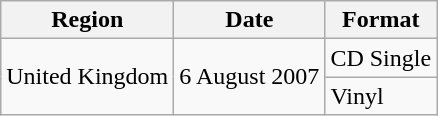<table class=wikitable>
<tr>
<th>Region</th>
<th>Date</th>
<th>Format</th>
</tr>
<tr>
<td align="center" rowspan="2">United Kingdom</td>
<td align="center" rowspan="2">6 August 2007</td>
<td>CD Single</td>
</tr>
<tr>
<td>Vinyl</td>
</tr>
</table>
